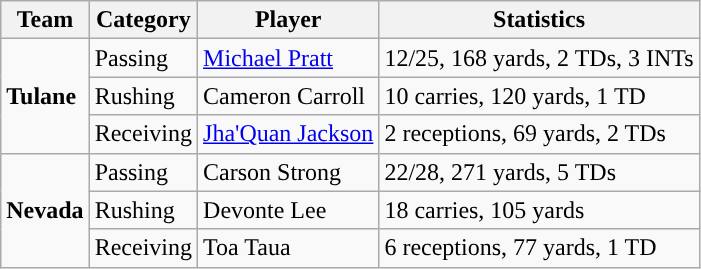<table class="wikitable" style="float: left;">
<tr>
<th>Team</th>
<th>Category</th>
<th>Player</th>
<th>Statistics</th>
</tr>
<tr>
<td rowspan=3><strong>Tulane</strong></td>
<td>Passing</td>
<td><a href='#'>Michael Pratt</a></td>
<td>12/25, 168 yards, 2 TDs, 3 INTs</td>
</tr>
<tr>
<td>Rushing</td>
<td>Cameron Carroll</td>
<td>10 carries, 120 yards, 1 TD</td>
</tr>
<tr>
<td>Receiving</td>
<td><a href='#'>Jha'Quan Jackson</a></td>
<td>2 receptions, 69 yards, 2 TDs</td>
</tr>
<tr>
<td rowspan=3><strong>Nevada</strong></td>
<td>Passing</td>
<td>Carson Strong</td>
<td>22/28, 271 yards, 5 TDs</td>
</tr>
<tr>
<td>Rushing</td>
<td>Devonte Lee</td>
<td>18 carries, 105 yards</td>
</tr>
<tr>
<td>Receiving</td>
<td>Toa Taua</td>
<td>6 receptions, 77 yards, 1 TD</td>
</tr>
</table>
